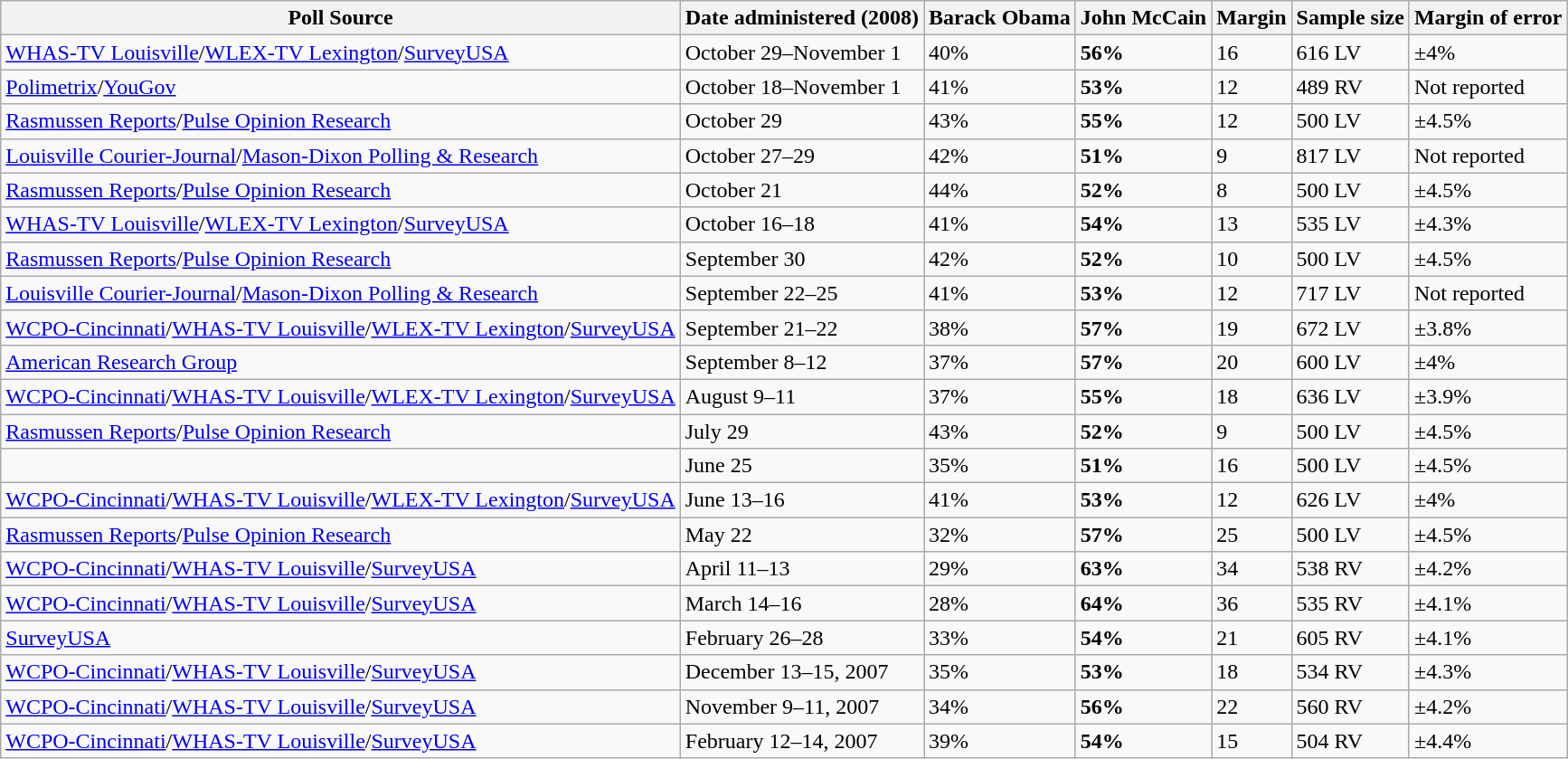<table class="wikitable collapsible">
<tr>
<th>Poll Source</th>
<th>Date administered (2008)</th>
<th>Barack Obama</th>
<th>John McCain</th>
<th>Margin</th>
<th>Sample size</th>
<th>Margin of error</th>
</tr>
<tr>
<td><a href='#'>WHAS-TV Louisville</a>/<a href='#'>WLEX-TV Lexington</a>/<a href='#'>SurveyUSA</a></td>
<td>October 29–November 1</td>
<td>40%</td>
<td><strong>56%</strong></td>
<td>16</td>
<td>616 LV</td>
<td>±4%</td>
</tr>
<tr>
<td><a href='#'>Polimetrix</a>/<a href='#'>YouGov</a></td>
<td>October 18–November 1</td>
<td>41%</td>
<td><strong>53%</strong></td>
<td>12</td>
<td>489 RV</td>
<td>Not reported</td>
</tr>
<tr>
<td><a href='#'>Rasmussen Reports</a>/<a href='#'>Pulse Opinion Research</a></td>
<td>October 29</td>
<td>43%</td>
<td><strong>55%</strong></td>
<td>12</td>
<td>500 LV</td>
<td>±4.5%</td>
</tr>
<tr>
<td><a href='#'>Louisville Courier-Journal</a>/<a href='#'>Mason-Dixon Polling & Research</a></td>
<td>October 27–29</td>
<td>42%</td>
<td><strong>51%</strong></td>
<td>9</td>
<td>817 LV</td>
<td>Not reported</td>
</tr>
<tr>
<td><a href='#'>Rasmussen Reports</a>/<a href='#'>Pulse Opinion Research</a></td>
<td>October 21</td>
<td>44%</td>
<td><strong>52%</strong></td>
<td>8</td>
<td>500 LV</td>
<td>±4.5%</td>
</tr>
<tr>
<td><a href='#'>WHAS-TV Louisville</a>/<a href='#'>WLEX-TV Lexington</a>/<a href='#'>SurveyUSA</a></td>
<td>October 16–18</td>
<td>41%</td>
<td><strong>54%</strong></td>
<td>13</td>
<td>535 LV</td>
<td>±4.3%</td>
</tr>
<tr>
<td><a href='#'>Rasmussen Reports</a>/<a href='#'>Pulse Opinion Research</a></td>
<td>September 30</td>
<td>42%</td>
<td><strong>52%</strong></td>
<td>10</td>
<td>500 LV</td>
<td>±4.5%</td>
</tr>
<tr>
<td><a href='#'>Louisville Courier-Journal</a>/<a href='#'>Mason-Dixon Polling & Research</a></td>
<td>September 22–25</td>
<td>41%</td>
<td><strong>53%</strong></td>
<td>12</td>
<td>717 LV</td>
<td>Not reported</td>
</tr>
<tr>
<td><a href='#'>WCPO-Cincinnati</a>/<a href='#'>WHAS-TV Louisville</a>/<a href='#'>WLEX-TV Lexington</a>/<a href='#'>SurveyUSA</a></td>
<td>September 21–22</td>
<td>38%</td>
<td><strong>57%</strong></td>
<td>19</td>
<td>672 LV</td>
<td>±3.8%</td>
</tr>
<tr>
<td><a href='#'>American Research Group</a></td>
<td>September 8–12</td>
<td>37%</td>
<td><strong>57%</strong></td>
<td>20</td>
<td>600 LV</td>
<td>±4%</td>
</tr>
<tr>
<td><a href='#'>WCPO-Cincinnati</a>/<a href='#'>WHAS-TV Louisville</a>/<a href='#'>WLEX-TV Lexington</a>/<a href='#'>SurveyUSA</a></td>
<td>August 9–11</td>
<td>37%</td>
<td><strong>55%</strong></td>
<td>18</td>
<td>636 LV</td>
<td>±3.9%</td>
</tr>
<tr>
<td><a href='#'>Rasmussen Reports</a>/<a href='#'>Pulse Opinion Research</a></td>
<td>July 29</td>
<td>43%</td>
<td><strong>52%</strong></td>
<td>9</td>
<td>500 LV</td>
<td>±4.5%</td>
</tr>
<tr>
<td></td>
<td>June 25</td>
<td>35%</td>
<td><strong>51%</strong></td>
<td>16</td>
<td>500 LV</td>
<td>±4.5%</td>
</tr>
<tr>
<td><a href='#'>WCPO-Cincinnati</a>/<a href='#'>WHAS-TV Louisville</a>/<a href='#'>WLEX-TV Lexington</a>/<a href='#'>SurveyUSA</a></td>
<td>June 13–16</td>
<td>41%</td>
<td><strong>53%</strong></td>
<td>12</td>
<td>626 LV</td>
<td>±4%</td>
</tr>
<tr>
<td><a href='#'>Rasmussen Reports</a>/<a href='#'>Pulse Opinion Research</a></td>
<td>May 22</td>
<td>32%</td>
<td><strong>57%</strong></td>
<td>25</td>
<td>500 LV</td>
<td>±4.5%</td>
</tr>
<tr>
<td><a href='#'>WCPO-Cincinnati</a>/<a href='#'>WHAS-TV Louisville</a>/<a href='#'>SurveyUSA</a></td>
<td>April 11–13</td>
<td>29%</td>
<td><strong>63%</strong></td>
<td>34</td>
<td>538 RV</td>
<td>±4.2%</td>
</tr>
<tr>
<td><a href='#'>WCPO-Cincinnati</a>/<a href='#'>WHAS-TV Louisville</a>/<a href='#'>SurveyUSA</a></td>
<td>March 14–16</td>
<td>28%</td>
<td><strong>64%</strong></td>
<td>36</td>
<td>535 RV</td>
<td>±4.1%</td>
</tr>
<tr>
<td><a href='#'>SurveyUSA</a></td>
<td>February 26–28</td>
<td>33%</td>
<td><strong>54%</strong></td>
<td>21</td>
<td>605 RV</td>
<td>±4.1%</td>
</tr>
<tr>
<td><a href='#'>WCPO-Cincinnati</a>/<a href='#'>WHAS-TV Louisville</a>/<a href='#'>SurveyUSA</a></td>
<td>December 13–15, 2007</td>
<td>35%</td>
<td><strong>53%</strong></td>
<td>18</td>
<td>534 RV</td>
<td>±4.3%</td>
</tr>
<tr>
<td><a href='#'>WCPO-Cincinnati</a>/<a href='#'>WHAS-TV Louisville</a>/<a href='#'>SurveyUSA</a></td>
<td>November 9–11, 2007</td>
<td>34%</td>
<td><strong>56%</strong></td>
<td>22</td>
<td>560 RV</td>
<td>±4.2%</td>
</tr>
<tr>
<td><a href='#'>WCPO-Cincinnati</a>/<a href='#'>WHAS-TV Louisville</a>/<a href='#'>SurveyUSA</a></td>
<td>February 12–14, 2007</td>
<td>39%</td>
<td><strong>54%</strong></td>
<td>15</td>
<td>504 RV</td>
<td>±4.4%</td>
</tr>
</table>
